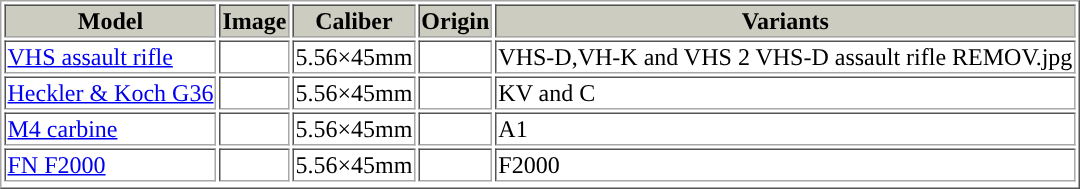<table border=1 style="border-collapse:">
<tr bgcolor=ccccc>
<th>Model</th>
<th>Image</th>
<th>Caliber</th>
<th>Origin</th>
<th>Variants</th>
</tr>
<tr>
<td><a href='#'>VHS assault rifle</a></td>
<td></td>
<td>5.56×45mm</td>
<td></td>
<td>VHS-D,VH-K and VHS 2 VHS-D assault rifle REMOV.jpg</td>
</tr>
<tr>
<td><a href='#'>Heckler & Koch G36</a></td>
<td></td>
<td>5.56×45mm</td>
<td></td>
<td>KV and C</td>
</tr>
<tr>
<td><a href='#'>M4 carbine</a></td>
<td></td>
<td>5.56×45mm</td>
<td></td>
<td>A1</td>
</tr>
<tr>
<td><a href='#'>FN F2000</a></td>
<td></td>
<td>5.56×45mm</td>
<td></td>
<td>F2000</td>
</tr>
<tr>
</tr>
</table>
